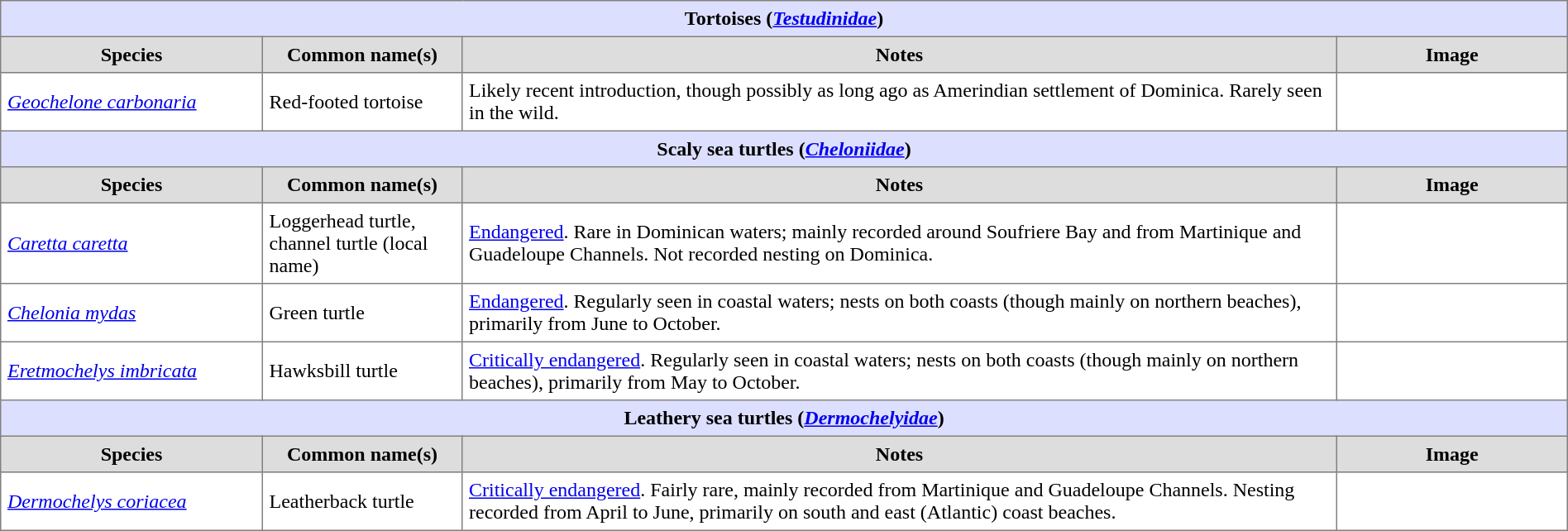<table border=1 style="border-collapse:collapse;" cellpadding=5>
<tr>
<th colspan=4 bgcolor=#DDDFFF>Tortoises (<em><a href='#'>Testudinidae</a></em>)</th>
</tr>
<tr bgcolor=#DDDDDD align=center>
<th width=200px>Species</th>
<th width=150px>Common name(s)</th>
<th>Notes</th>
<th width=175px>Image</th>
</tr>
<tr>
<td><em><a href='#'>Geochelone carbonaria</a></em></td>
<td>Red-footed tortoise</td>
<td>Likely recent introduction, though possibly as long ago as Amerindian settlement of Dominica.  Rarely seen in the wild.</td>
<td></td>
</tr>
<tr>
<th colspan=4 bgcolor=#DDDFFF>Scaly sea turtles (<em><a href='#'>Cheloniidae</a></em>)</th>
</tr>
<tr bgcolor=#DDDDDD align=center>
<th width=200px>Species</th>
<th width=150px>Common name(s)</th>
<th>Notes</th>
<th width=175px>Image</th>
</tr>
<tr>
<td><em><a href='#'>Caretta caretta</a></em></td>
<td>Loggerhead turtle, channel turtle (local name)</td>
<td><a href='#'>Endangered</a>.  Rare in Dominican waters; mainly recorded around Soufriere Bay and from Martinique and Guadeloupe Channels.  Not recorded nesting on Dominica.</td>
<td></td>
</tr>
<tr>
<td><em><a href='#'>Chelonia mydas</a></em></td>
<td>Green turtle</td>
<td><a href='#'>Endangered</a>.  Regularly seen in coastal waters; nests on both coasts (though mainly on northern beaches), primarily from June to October.</td>
<td></td>
</tr>
<tr>
<td><em><a href='#'>Eretmochelys imbricata</a></em></td>
<td>Hawksbill turtle</td>
<td><a href='#'>Critically endangered</a>.  Regularly seen in coastal waters; nests on both coasts (though mainly on northern beaches), primarily from May to October.</td>
<td></td>
</tr>
<tr>
<th colspan=4 bgcolor=#DDDFFF>Leathery sea turtles (<em><a href='#'>Dermochelyidae</a></em>)</th>
</tr>
<tr bgcolor=#DDDDDD align=center>
<th width=200px>Species</th>
<th width=150px>Common name(s)</th>
<th>Notes</th>
<th width=175px>Image</th>
</tr>
<tr>
<td><em><a href='#'>Dermochelys coriacea</a></em></td>
<td>Leatherback turtle</td>
<td><a href='#'>Critically endangered</a>.  Fairly rare, mainly recorded from Martinique and Guadeloupe Channels.  Nesting recorded from April to June, primarily on south and east (Atlantic) coast beaches.</td>
<td></td>
</tr>
</table>
